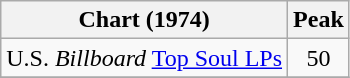<table class="wikitable">
<tr>
<th>Chart (1974)</th>
<th>Peak<br></th>
</tr>
<tr>
<td>U.S. <em>Billboard</em> <a href='#'>Top Soul LPs</a></td>
<td align="center">50</td>
</tr>
<tr>
</tr>
</table>
